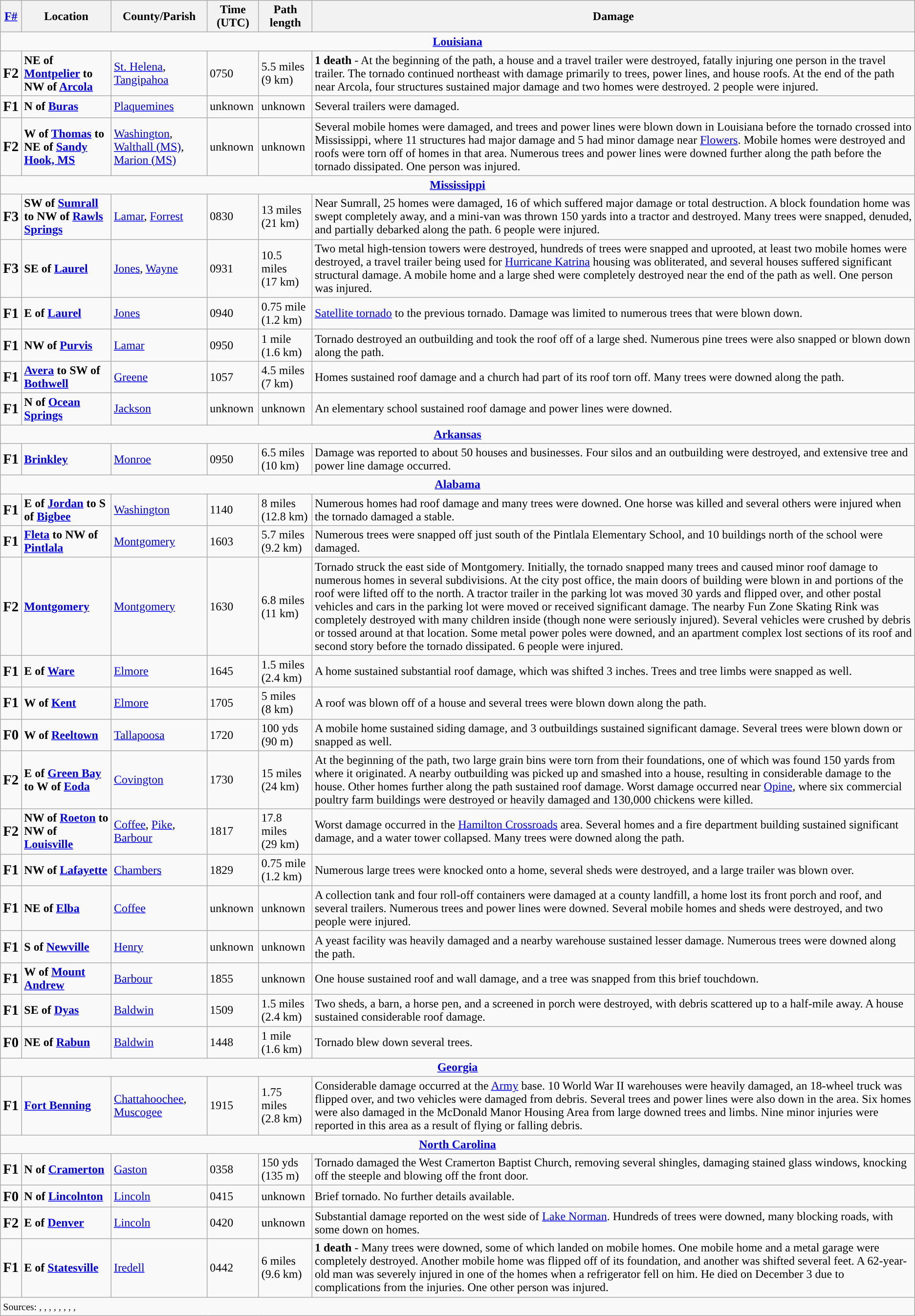<table class="wikitable">
<tr>
<th><strong><a href='#'>F#</a></strong></th>
<th><strong>Location</strong></th>
<th><strong>County/Parish</strong></th>
<th><strong>Time (UTC)</strong></th>
<th><strong>Path length</strong></th>
<th><strong>Damage</strong></th>
</tr>
<tr>
<td colspan="7" align=center><strong><a href='#'>Louisiana</a></strong></td>
</tr>
<tr>
<td><big><strong>F2</strong></big></td>
<td><strong>NE of <a href='#'>Montpelier</a> to NW of <a href='#'>Arcola</a></strong></td>
<td><a href='#'>St. Helena</a>, <a href='#'>Tangipahoa</a></td>
<td>0750</td>
<td>5.5 miles <br>(9 km)</td>
<td><strong>1 death</strong> - At the beginning of the path, a house and a travel trailer were destroyed, fatally injuring one person in the travel trailer. The tornado continued northeast with damage primarily to trees, power lines, and house roofs. At the end of the path near Arcola, four structures sustained major damage and two homes were destroyed. 2 people were injured.</td>
</tr>
<tr>
<td><big><strong>F1</strong></big></td>
<td><strong>N of <a href='#'>Buras</a></strong></td>
<td><a href='#'>Plaquemines</a></td>
<td>unknown</td>
<td>unknown</td>
<td>Several trailers were damaged.</td>
</tr>
<tr>
<td><big><strong>F2</strong></big></td>
<td><strong>W of <a href='#'>Thomas</a> to NE of <a href='#'>Sandy Hook, MS</a></strong></td>
<td><a href='#'>Washington</a>, <a href='#'>Walthall (MS)</a>, <a href='#'>Marion (MS)</a></td>
<td>unknown</td>
<td>unknown</td>
<td>Several mobile homes were damaged, and trees and power lines were blown down in Louisiana before the tornado crossed into Mississippi, where 11 structures had major damage and 5 had minor damage near <a href='#'>Flowers</a>. Mobile homes were destroyed and roofs were torn off of homes in that area. Numerous trees and power lines were downed further along the path before the tornado dissipated. One person was injured.</td>
</tr>
<tr>
<td colspan="7" align=center><strong><a href='#'>Mississippi</a></strong></td>
</tr>
<tr>
<td><big><strong>F3</strong></big></td>
<td><strong>SW of <a href='#'>Sumrall</a> to NW of <a href='#'>Rawls Springs</a></strong></td>
<td><a href='#'>Lamar</a>, <a href='#'>Forrest</a></td>
<td>0830</td>
<td>13 miles <br>(21 km)</td>
<td>Near Sumrall, 25 homes were damaged, 16 of which suffered major damage or total destruction. A block foundation home was swept completely away, and a mini-van was thrown 150 yards into a tractor and destroyed. Many trees were snapped, denuded, and partially debarked along the path. 6 people were injured.</td>
</tr>
<tr>
<td><big><strong>F3</strong></big></td>
<td><strong>SE of <a href='#'>Laurel</a></strong></td>
<td><a href='#'>Jones</a>, <a href='#'>Wayne</a></td>
<td>0931</td>
<td>10.5 miles <br>(17 km)</td>
<td>Two metal high-tension towers were destroyed, hundreds of trees were snapped and uprooted, at least two mobile homes were destroyed, a travel trailer being used for <a href='#'>Hurricane Katrina</a> housing was obliterated, and several houses suffered significant structural damage. A mobile home and a large shed were completely destroyed near the end of the path as well. One person was injured.</td>
</tr>
<tr>
<td><big><strong>F1</strong></big></td>
<td><strong>E of <a href='#'>Laurel</a></strong></td>
<td><a href='#'>Jones</a></td>
<td>0940</td>
<td>0.75 mile <br>(1.2 km)</td>
<td><a href='#'>Satellite tornado</a> to the previous tornado. Damage was limited to numerous trees that were blown down.</td>
</tr>
<tr>
<td><big><strong>F1</strong></big></td>
<td><strong>NW of <a href='#'>Purvis</a></strong></td>
<td><a href='#'>Lamar</a></td>
<td>0950</td>
<td>1 mile <br>(1.6 km)</td>
<td>Tornado destroyed an outbuilding and took the roof off of a large shed. Numerous pine trees were also snapped or blown down along the path.</td>
</tr>
<tr>
<td><big><strong>F1</strong></big></td>
<td><strong><a href='#'>Avera</a> to SW of <a href='#'>Bothwell</a></strong></td>
<td><a href='#'>Greene</a></td>
<td>1057</td>
<td>4.5 miles <br>(7 km)</td>
<td>Homes sustained roof damage and a church had part of its roof torn off. Many trees were downed along the path.</td>
</tr>
<tr>
<td><big><strong>F1</strong></big></td>
<td><strong>N of <a href='#'>Ocean Springs</a></strong></td>
<td><a href='#'>Jackson</a></td>
<td>unknown</td>
<td>unknown</td>
<td>An elementary school sustained roof damage and power lines were downed.</td>
</tr>
<tr>
<td colspan="7" align=center><strong><a href='#'>Arkansas</a></strong></td>
</tr>
<tr>
<td><big><strong>F1</strong></big></td>
<td><strong><a href='#'>Brinkley</a></strong></td>
<td><a href='#'>Monroe</a></td>
<td>0950</td>
<td>6.5 miles <br>(10 km)</td>
<td>Damage was reported to about 50 houses and businesses. Four silos and an outbuilding were destroyed, and extensive tree and power line damage occurred.</td>
</tr>
<tr>
<td colspan="7" align=center><strong><a href='#'>Alabama</a></strong></td>
</tr>
<tr>
<td><big><strong>F1</strong></big></td>
<td><strong>E of <a href='#'>Jordan</a> to S of <a href='#'>Bigbee</a></strong></td>
<td><a href='#'>Washington</a></td>
<td>1140</td>
<td>8 miles <br> (12.8 km)</td>
<td>Numerous homes had roof damage and many trees were downed. One horse was killed and several others were injured when the tornado damaged a stable.</td>
</tr>
<tr>
<td><big><strong>F1</strong></big></td>
<td><strong><a href='#'>Fleta</a> to NW of <a href='#'>Pintlala</a></strong></td>
<td><a href='#'>Montgomery</a></td>
<td>1603</td>
<td>5.7 miles <br>(9.2 km)</td>
<td>Numerous trees were snapped off just south of the Pintlala Elementary School, and 10 buildings north of the school were damaged.</td>
</tr>
<tr>
<td><big><strong>F2</strong></big></td>
<td><strong><a href='#'>Montgomery</a></strong></td>
<td><a href='#'>Montgomery</a></td>
<td>1630</td>
<td>6.8 miles <br>(11 km)</td>
<td>Tornado struck the east side of Montgomery. Initially, the tornado snapped many trees and caused minor roof damage to numerous homes in several subdivisions. At the city post office, the main doors of building were blown in and portions of the roof were lifted off to the north. A tractor trailer in the parking lot was moved 30 yards and flipped over, and other postal vehicles and cars in the parking lot were moved or received significant damage. The nearby Fun Zone Skating Rink was completely destroyed with many children inside (though none were seriously injured). Several vehicles were crushed by debris or tossed around at that location. Some metal power poles were downed, and an apartment complex lost sections of its roof and second story before the tornado dissipated. 6 people were injured.</td>
</tr>
<tr>
<td><big><strong>F1</strong></big></td>
<td><strong>E of <a href='#'>Ware</a></strong></td>
<td><a href='#'>Elmore</a></td>
<td>1645</td>
<td>1.5 miles <br>(2.4 km)</td>
<td>A home sustained substantial roof damage, which was shifted 3 inches. Trees and tree limbs were snapped as well.</td>
</tr>
<tr>
<td><big><strong>F1</strong></big></td>
<td><strong>W of <a href='#'>Kent</a></strong></td>
<td><a href='#'>Elmore</a></td>
<td>1705</td>
<td>5 miles <br>(8 km)</td>
<td>A roof was blown off of a house and several trees were blown down along the path.</td>
</tr>
<tr>
<td><big><strong>F0</strong></big></td>
<td><strong>W of <a href='#'>Reeltown</a></strong></td>
<td><a href='#'>Tallapoosa</a></td>
<td>1720</td>
<td>100 yds <br>(90 m)</td>
<td>A mobile home sustained siding damage, and 3 outbuildings sustained significant damage. Several trees were blown down or snapped as well.</td>
</tr>
<tr>
<td><big><strong>F2</strong></big></td>
<td><strong>E of <a href='#'>Green Bay</a> to W of <a href='#'>Eoda</a></strong></td>
<td><a href='#'>Covington</a></td>
<td>1730</td>
<td>15 miles <br>(24 km)</td>
<td>At the beginning of the path, two large grain bins were torn from their foundations, one of which was found 150 yards from where it originated. A nearby outbuilding was picked up and smashed into a house, resulting in considerable damage to the house. Other homes further along the path sustained roof damage. Worst damage occurred near <a href='#'>Opine</a>, where six commercial poultry farm buildings were destroyed or heavily damaged and 130,000 chickens were killed.</td>
</tr>
<tr>
<td><big><strong>F2</strong></big></td>
<td><strong>NW of <a href='#'>Roeton</a> to NW of <a href='#'>Louisville</a></strong></td>
<td><a href='#'>Coffee</a>, <a href='#'>Pike</a>, <a href='#'>Barbour</a></td>
<td>1817</td>
<td>17.8 miles<br>(29 km)</td>
<td>Worst damage occurred in the <a href='#'>Hamilton Crossroads</a> area. Several homes and a fire department building sustained significant damage, and a water tower collapsed. Many trees were downed along the path.</td>
</tr>
<tr>
<td><big><strong>F1</strong></big></td>
<td><strong>NW of <a href='#'>Lafayette</a></strong></td>
<td><a href='#'>Chambers</a></td>
<td>1829</td>
<td>0.75 mile <br>(1.2 km)</td>
<td>Numerous large trees were knocked onto a home, several sheds were destroyed, and a large trailer was blown over.</td>
</tr>
<tr>
<td><big><strong>F1</strong></big></td>
<td><strong>NE of <a href='#'>Elba</a></strong></td>
<td><a href='#'>Coffee</a></td>
<td>unknown</td>
<td>unknown</td>
<td>A collection tank and four roll-off containers were damaged at a county landfill, a home lost its front porch and roof, and several trailers. Numerous trees and power lines were downed. Several mobile homes and sheds were destroyed, and two people were injured.</td>
</tr>
<tr>
<td><big><strong>F1</strong></big></td>
<td><strong>S of <a href='#'>Newville</a></strong></td>
<td><a href='#'>Henry</a></td>
<td>unknown</td>
<td>unknown</td>
<td>A yeast facility was heavily damaged and a nearby warehouse sustained lesser damage. Numerous trees were downed along the path.</td>
</tr>
<tr>
<td><big><strong>F1</strong></big></td>
<td><strong>W of <a href='#'>Mount Andrew</a></strong></td>
<td><a href='#'>Barbour</a></td>
<td>1855</td>
<td>unknown</td>
<td>One house sustained roof and wall damage, and a tree was snapped from this brief touchdown.</td>
</tr>
<tr>
<td><big><strong>F1</strong></big></td>
<td><strong>SE of <a href='#'>Dyas</a></strong></td>
<td><a href='#'>Baldwin</a></td>
<td>1509</td>
<td>1.5 miles <br>(2.4 km)</td>
<td>Two sheds, a barn, a horse pen, and a screened in porch were destroyed, with debris scattered up to a half-mile away. A house sustained considerable roof damage.</td>
</tr>
<tr>
<td><big><strong>F0</strong></big></td>
<td><strong>NE of <a href='#'>Rabun</a></strong></td>
<td><a href='#'>Baldwin</a></td>
<td>1448</td>
<td>1 mile <br>(1.6 km)</td>
<td>Tornado blew down several trees.</td>
</tr>
<tr>
<td colspan="7" align=center><strong><a href='#'>Georgia</a></strong></td>
</tr>
<tr>
<td><big><strong>F1</strong></big></td>
<td><strong><a href='#'>Fort Benning</a></strong></td>
<td><a href='#'>Chattahoochee</a>, <a href='#'>Muscogee</a></td>
<td>1915</td>
<td>1.75 miles <br>(2.8 km)</td>
<td>Considerable damage occurred at the <a href='#'>Army</a> base. 10 World War II warehouses were heavily damaged, an 18-wheel truck was flipped over, and two vehicles were damaged from debris. Several trees and power lines were also down in the area. Six homes were also damaged in the McDonald Manor Housing Area from large downed trees and limbs. Nine minor injuries were reported in this area as a result of flying or falling debris.</td>
</tr>
<tr>
<td colspan="7" align=center><strong><a href='#'>North Carolina</a></strong></td>
</tr>
<tr>
<td><big><strong>F1</strong></big></td>
<td><strong>N of <a href='#'>Cramerton</a></strong></td>
<td><a href='#'>Gaston</a></td>
<td>0358</td>
<td>150 yds<br>(135 m)</td>
<td>Tornado damaged the West Cramerton Baptist Church, removing several shingles, damaging stained glass windows, knocking off the steeple and blowing off the front door.</td>
</tr>
<tr>
<td><big><strong>F0</strong></big></td>
<td><strong>N of <a href='#'>Lincolnton</a></strong></td>
<td><a href='#'>Lincoln</a></td>
<td>0415</td>
<td>unknown</td>
<td>Brief tornado. No further details available.</td>
</tr>
<tr>
<td><big><strong>F2</strong></big></td>
<td><strong>E of <a href='#'>Denver</a></strong></td>
<td><a href='#'>Lincoln</a></td>
<td>0420</td>
<td>unknown</td>
<td>Substantial damage reported on the west side of <a href='#'>Lake Norman</a>. Hundreds of trees were downed, many blocking roads, with some down on homes.</td>
</tr>
<tr>
<td><big><strong>F1</strong></big></td>
<td><strong>E of <a href='#'>Statesville</a></strong></td>
<td><a href='#'>Iredell</a></td>
<td>0442</td>
<td>6 miles <br>(9.6 km)</td>
<td><strong>1 death</strong> - Many trees were downed, some of which landed on mobile homes. One mobile home and a metal garage were completely destroyed. Another mobile home was flipped off of its foundation, and another was shifted several feet. A 62-year-old man was severely injured in one of the homes when a refrigerator fell on him. He died on December 3 due to complications from the injuries. One other person was injured.</td>
</tr>
<tr>
<td colspan="7"><small>Sources: , , , , , , , , </small></td>
</tr>
</table>
